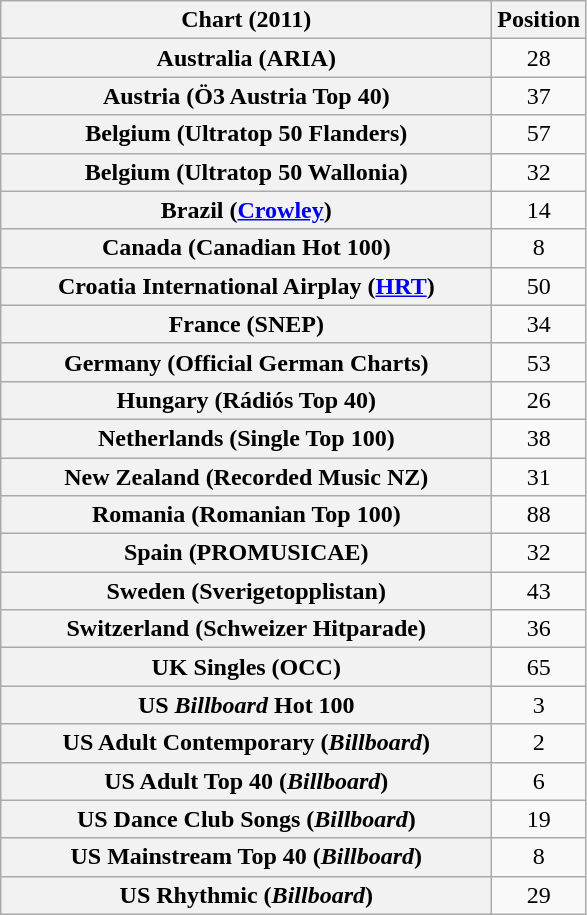<table class="wikitable sortable plainrowheaders" style="text-align:center;">
<tr>
<th scope="col" style="width:20em">Chart (2011)</th>
<th scope="col">Position</th>
</tr>
<tr>
<th scope="row">Australia (ARIA)</th>
<td>28</td>
</tr>
<tr>
<th scope="row">Austria (Ö3 Austria Top 40)</th>
<td>37</td>
</tr>
<tr>
<th scope="row">Belgium (Ultratop 50 Flanders)</th>
<td>57</td>
</tr>
<tr>
<th scope="row">Belgium (Ultratop 50 Wallonia)</th>
<td>32</td>
</tr>
<tr>
<th scope="row">Brazil (<a href='#'>Crowley</a>)</th>
<td>14</td>
</tr>
<tr>
<th scope="row">Canada (Canadian Hot 100)</th>
<td>8</td>
</tr>
<tr>
<th scope="row">Croatia International Airplay (<a href='#'>HRT</a>)</th>
<td style="text-align:center;">50</td>
</tr>
<tr>
<th scope="row">France (SNEP)</th>
<td>34</td>
</tr>
<tr>
<th scope="row">Germany (Official German Charts)</th>
<td>53</td>
</tr>
<tr>
<th scope="row">Hungary (Rádiós Top 40)</th>
<td>26</td>
</tr>
<tr>
<th scope="row">Netherlands (Single Top 100)</th>
<td>38</td>
</tr>
<tr>
<th scope="row">New Zealand (Recorded Music NZ)</th>
<td>31</td>
</tr>
<tr>
<th scope="row">Romania (Romanian Top 100)</th>
<td>88</td>
</tr>
<tr>
<th scope="row">Spain (PROMUSICAE)</th>
<td>32</td>
</tr>
<tr>
<th scope="row">Sweden (Sverigetopplistan)</th>
<td>43</td>
</tr>
<tr>
<th scope="row">Switzerland (Schweizer Hitparade)</th>
<td>36</td>
</tr>
<tr>
<th scope="row">UK Singles (OCC)</th>
<td>65</td>
</tr>
<tr>
<th scope="row">US <em>Billboard</em> Hot 100</th>
<td>3</td>
</tr>
<tr>
<th scope="row">US Adult Contemporary (<em>Billboard</em>)</th>
<td>2</td>
</tr>
<tr>
<th scope="row">US Adult Top 40 (<em>Billboard</em>)</th>
<td>6</td>
</tr>
<tr>
<th scope="row">US Dance Club Songs (<em>Billboard</em>)</th>
<td>19</td>
</tr>
<tr>
<th scope="row">US Mainstream Top 40 (<em>Billboard</em>)</th>
<td>8</td>
</tr>
<tr>
<th scope="row">US Rhythmic (<em>Billboard</em>)</th>
<td>29</td>
</tr>
</table>
